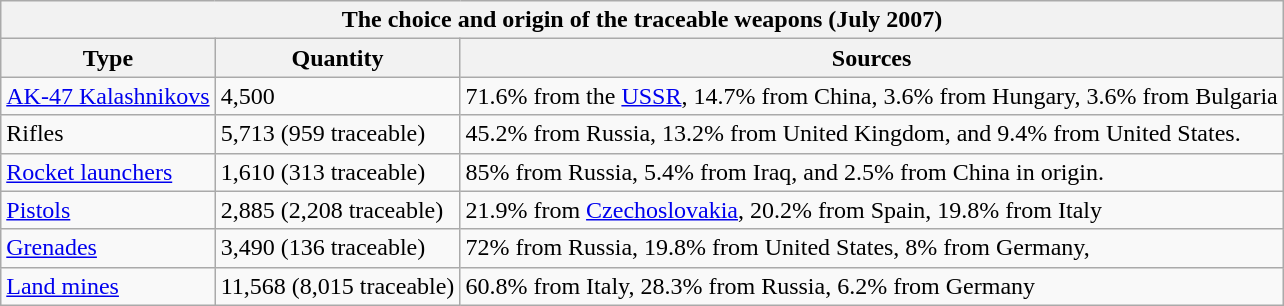<table class="wikitable">
<tr>
<th colspan="3">The choice and origin of the traceable weapons (July 2007)</th>
</tr>
<tr>
<th>Type</th>
<th>Quantity</th>
<th>Sources</th>
</tr>
<tr>
<td><a href='#'>AK-47 Kalashnikovs</a></td>
<td>4,500</td>
<td>71.6% from the <a href='#'>USSR</a>, 14.7% from China, 3.6% from Hungary, 3.6% from Bulgaria</td>
</tr>
<tr>
<td>Rifles</td>
<td>5,713 (959 traceable)</td>
<td>45.2% from Russia, 13.2% from United Kingdom, and 9.4% from United States.</td>
</tr>
<tr>
<td><a href='#'>Rocket launchers</a></td>
<td>1,610 (313 traceable)</td>
<td>85% from Russia, 5.4% from Iraq, and 2.5% from China in origin.</td>
</tr>
<tr>
<td><a href='#'>Pistols</a></td>
<td>2,885 (2,208 traceable)</td>
<td>21.9% from <a href='#'>Czechoslovakia</a>, 20.2% from Spain, 19.8% from Italy</td>
</tr>
<tr>
<td><a href='#'>Grenades</a></td>
<td>3,490 (136 traceable)</td>
<td>72% from Russia, 19.8% from United States, 8% from Germany,</td>
</tr>
<tr>
<td><a href='#'>Land mines</a></td>
<td>11,568 (8,015 traceable)</td>
<td>60.8% from Italy, 28.3% from Russia, 6.2% from Germany</td>
</tr>
</table>
